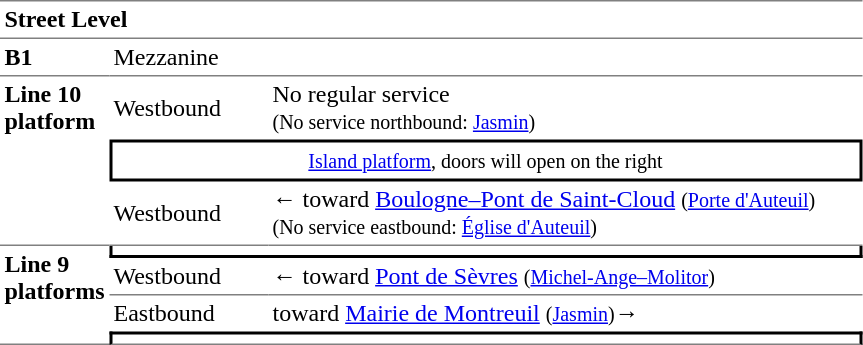<table cellspacing="0" cellpadding="3" border="0">
<tr>
<td colspan="3" data-darkreader-inline-border-top="" data-darkreader-inline-border-bottom="" style="border-bottom:solid 1px gray;border-top:solid 1px gray;" width="50" valign="top"><strong>Street Level</strong></td>
</tr>
<tr>
<td data-darkreader-inline-border-bottom="" style="border-bottom:solid 1px gray;" width="50" valign="top"><strong>B1</strong></td>
<td colspan="2" data-darkreader-inline-border-bottom="" style="border-bottom:solid 1px gray;" width="100" valign="top">Mezzanine</td>
</tr>
<tr>
<td rowspan="3" style="border-bottom:solid 1px gray;" width="50" valign="top"><strong>Line 10 platform</strong></td>
<td>Westbound</td>
<td>No regular service<br><small>(No service northbound: <a href='#'>Jasmin</a>)</small></td>
</tr>
<tr>
<td colspan="2" style="border-top:solid 2px black;border-right:solid 2px black;border-left:solid 2px black;border-bottom:solid 2px black;text-align:center;"><small><a href='#'>Island platform</a>, doors will open on the right</small></td>
</tr>
<tr>
<td style="border-bottom:solid 1px gray;" width="100">Westbound</td>
<td style="border-bottom:solid 1px gray;" width="390">←    toward <a href='#'>Boulogne–Pont de Saint-Cloud</a> <small>(<a href='#'>Porte d'Auteuil</a>)</small><br><small>(No service eastbound: <a href='#'>Église d'Auteuil</a>)</small></td>
</tr>
<tr>
<td rowspan="4" style="border-bottom:solid 1px gray;" width="50" valign="top"><strong>Line 9 platforms</strong></td>
<td colspan="2" style="border-right:solid 2px black;border-left:solid 2px black;border-bottom:solid 2px black;text-align:center;"></td>
</tr>
<tr>
<td style="border-bottom:solid 1px gray;" width="100">Westbound</td>
<td style="border-bottom:solid 1px gray;" width="390">←   toward <a href='#'>Pont de Sèvres</a> <small>(<a href='#'>Michel-Ange–Molitor</a>)</small></td>
</tr>
<tr>
<td>Eastbound</td>
<td>   toward <a href='#'>Mairie de Montreuil</a> <small>(<a href='#'>Jasmin</a>)</small>→</td>
</tr>
<tr>
<td colspan="2" style="border-top:solid 2px black;border-right:solid 2px black;border-left:solid 2px black;border-bottom:solid 1px gray;text-align:center;"></td>
</tr>
</table>
